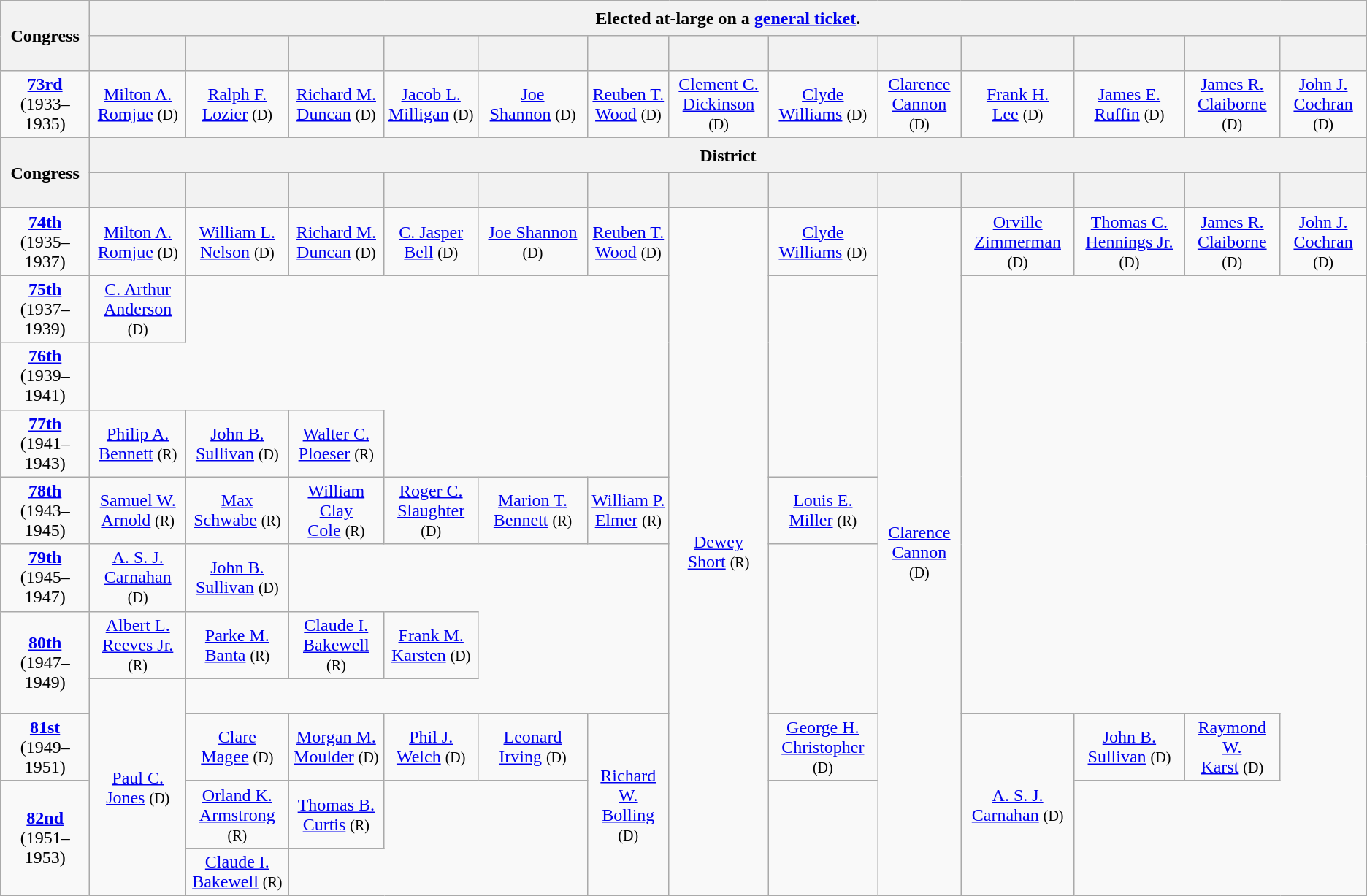<table class=wikitable style="text-align:center">
<tr style="height:2em">
<th rowspan=2>Cong­ress</th>
<th colspan=13>Elected at-large on a <a href='#'>general ticket</a>.</th>
</tr>
<tr style="height:2em">
<th></th>
<th></th>
<th></th>
<th></th>
<th></th>
<th></th>
<th></th>
<th></th>
<th></th>
<th></th>
<th></th>
<th></th>
<th></th>
</tr>
<tr style="height:2em">
<td><strong><a href='#'>73rd</a></strong><br>(1933–1935)</td>
<td><a href='#'>Milton A.<br>Romjue</a> <small>(D)</small></td>
<td><a href='#'>Ralph F.<br>Lozier</a> <small>(D)</small></td>
<td><a href='#'>Richard M.<br>Duncan</a> <small>(D)</small></td>
<td><a href='#'>Jacob L.<br>Milligan</a> <small>(D)</small></td>
<td><a href='#'>Joe<br>Shannon</a> <small>(D)</small></td>
<td><a href='#'>Reuben T.<br>Wood</a> <small>(D)</small></td>
<td><a href='#'>Clement C.<br>Dickinson</a> <small>(D)</small></td>
<td><a href='#'>Clyde<br>Williams</a> <small>(D)</small></td>
<td><a href='#'>Clarence<br>Cannon</a> <small>(D)</small></td>
<td><a href='#'>Frank H.<br>Lee</a> <small>(D)</small></td>
<td><a href='#'>James E.<br>Ruffin</a> <small>(D)</small></td>
<td><a href='#'>James R.<br>Claiborne</a> <small>(D)</small></td>
<td><a href='#'>John J.<br>Cochran</a> <small>(D)</small></td>
</tr>
<tr style="height:2em">
<th rowspan=2>Cong­ress</th>
<th colspan=13>District</th>
</tr>
<tr style="height:2em">
<th></th>
<th></th>
<th></th>
<th></th>
<th></th>
<th></th>
<th></th>
<th></th>
<th></th>
<th></th>
<th></th>
<th></th>
<th></th>
</tr>
<tr style="height:2em">
<td><strong><a href='#'>74th</a></strong><br>(1935–1937)</td>
<td><a href='#'>Milton A.<br>Romjue</a> <small>(D)</small></td>
<td><a href='#'>William L.<br>Nelson</a> <small>(D)</small></td>
<td><a href='#'>Richard M.<br>Duncan</a> <small>(D)</small></td>
<td><a href='#'>C. Jasper<br>Bell</a> <small>(D)</small></td>
<td><a href='#'>Joe Shannon</a> <small>(D)</small></td>
<td><a href='#'>Reuben T.<br>Wood</a> <small>(D)</small></td>
<td rowspan="11" ><a href='#'>Dewey<br>Short</a> <small>(R)</small></td>
<td><a href='#'>Clyde<br>Williams</a> <small>(D)</small></td>
<td rowspan="11" ><a href='#'>Clarence<br>Cannon</a> <small>(D)</small></td>
<td><a href='#'>Orville<br>Zimmerman</a> <small>(D)</small></td>
<td><a href='#'>Thomas C.<br>Hennings Jr.</a> <small>(D)</small></td>
<td><a href='#'>James R.<br>Claiborne</a> <small>(D)</small></td>
<td><a href='#'>John J.<br>Cochran</a> <small>(D)</small></td>
</tr>
<tr style="height:2em">
<td><strong><a href='#'>75th</a></strong><br>(1937–1939)</td>
<td><a href='#'>C. Arthur<br>Anderson</a> <small>(D)</small></td>
</tr>
<tr style="height:2em">
<td><strong><a href='#'>76th</a></strong><br>(1939–1941)</td>
</tr>
<tr style="height:2em">
<td><strong><a href='#'>77th</a></strong><br>(1941–1943)</td>
<td><a href='#'>Philip A.<br>Bennett</a> <small>(R)</small></td>
<td><a href='#'>John B.<br>Sullivan</a> <small>(D)</small></td>
<td><a href='#'>Walter C.<br>Ploeser</a> <small>(R)</small></td>
</tr>
<tr style="height:2em">
<td><strong><a href='#'>78th</a></strong><br>(1943–1945)</td>
<td><a href='#'>Samuel W.<br>Arnold</a> <small>(R)</small></td>
<td><a href='#'>Max<br>Schwabe</a> <small>(R)</small></td>
<td><a href='#'>William Clay<br>Cole</a> <small>(R)</small></td>
<td><a href='#'>Roger C.<br>Slaughter</a> <small>(D)</small></td>
<td><a href='#'>Marion T.<br>Bennett</a> <small>(R)</small></td>
<td><a href='#'>William P.<br>Elmer</a> <small>(R)</small></td>
<td><a href='#'>Louis E.<br>Miller</a> <small>(R)</small></td>
</tr>
<tr style="height:2em">
<td><strong><a href='#'>79th</a></strong><br>(1945–1947)</td>
<td><a href='#'>A. S. J.<br>Carnahan</a> <small>(D)</small></td>
<td><a href='#'>John B.<br>Sullivan</a> <small>(D)</small></td>
</tr>
<tr style="height:2em">
<td rowspan=2><strong><a href='#'>80th</a></strong><br>(1947–1949)</td>
<td><a href='#'>Albert L.<br>Reeves Jr.</a> <small>(R)</small></td>
<td><a href='#'>Parke M.<br>Banta</a> <small>(R)</small></td>
<td><a href='#'>Claude I.<br>Bakewell</a> <small>(R)</small></td>
<td><a href='#'>Frank M.<br>Karsten</a> <small>(D)</small></td>
</tr>
<tr style="height:2em">
<td rowspan="4" ><a href='#'>Paul C.<br>Jones</a> <small>(D)</small></td>
</tr>
<tr style="height:2em">
<td><strong><a href='#'>81st</a></strong><br>(1949–1951)</td>
<td><a href='#'>Clare<br>Magee</a> <small>(D)</small></td>
<td><a href='#'>Morgan M.<br>Moulder</a> <small>(D)</small></td>
<td><a href='#'>Phil J.<br>Welch</a> <small>(D)</small></td>
<td><a href='#'>Leonard<br>Irving</a> <small>(D)</small></td>
<td rowspan="3" ><a href='#'>Richard W.<br>Bolling</a> <small>(D)</small></td>
<td><a href='#'>George H.<br>Christopher</a> <small>(D)</small></td>
<td rowspan="3" ><a href='#'>A. S. J.<br>Carnahan</a> <small>(D)</small></td>
<td><a href='#'>John B.<br>Sullivan</a> <small>(D)</small></td>
<td><a href='#'>Raymond W.<br>Karst</a> <small>(D)</small></td>
</tr>
<tr style="height:2em">
<td rowspan=2><strong><a href='#'>82nd</a></strong><br>(1951–1953)</td>
<td><a href='#'>Orland K.<br>Armstrong</a> <small>(R)</small></td>
<td><a href='#'>Thomas B.<br>Curtis</a> <small>(R)</small></td>
</tr>
<tr style="height:2em">
<td><a href='#'>Claude I.<br>Bakewell</a> <small>(R)</small></td>
</tr>
</table>
